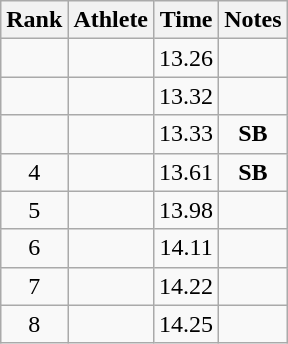<table class="wikitable sortable" style="text-align:center">
<tr>
<th>Rank</th>
<th>Athlete</th>
<th>Time</th>
<th>Notes</th>
</tr>
<tr>
<td></td>
<td align=left></td>
<td>13.26</td>
<td></td>
</tr>
<tr>
<td></td>
<td align=left></td>
<td>13.32</td>
<td></td>
</tr>
<tr>
<td></td>
<td align=left></td>
<td>13.33</td>
<td><strong>SB</strong></td>
</tr>
<tr>
<td>4</td>
<td align=left></td>
<td>13.61</td>
<td><strong>SB</strong></td>
</tr>
<tr>
<td>5</td>
<td align=left></td>
<td>13.98</td>
<td></td>
</tr>
<tr>
<td>6</td>
<td align=left></td>
<td>14.11</td>
<td></td>
</tr>
<tr>
<td>7</td>
<td align=left></td>
<td>14.22</td>
<td></td>
</tr>
<tr>
<td>8</td>
<td align=left></td>
<td>14.25</td>
<td></td>
</tr>
</table>
